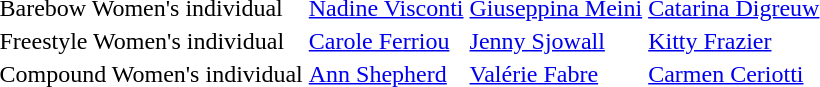<table>
<tr>
<td>Barebow Women's individual<br></td>
<td> <a href='#'>Nadine Visconti</a></td>
<td> <a href='#'>Giuseppina Meini</a></td>
<td> <a href='#'>Catarina Digreuw</a></td>
</tr>
<tr>
<td>Freestyle Women's individual<br></td>
<td> <a href='#'>Carole Ferriou</a></td>
<td> <a href='#'>Jenny Sjowall</a></td>
<td> <a href='#'>Kitty Frazier</a></td>
</tr>
<tr>
<td>Compound Women's individual<br></td>
<td> <a href='#'>Ann Shepherd</a></td>
<td> <a href='#'>Valérie Fabre</a></td>
<td> <a href='#'>Carmen Ceriotti</a></td>
</tr>
</table>
